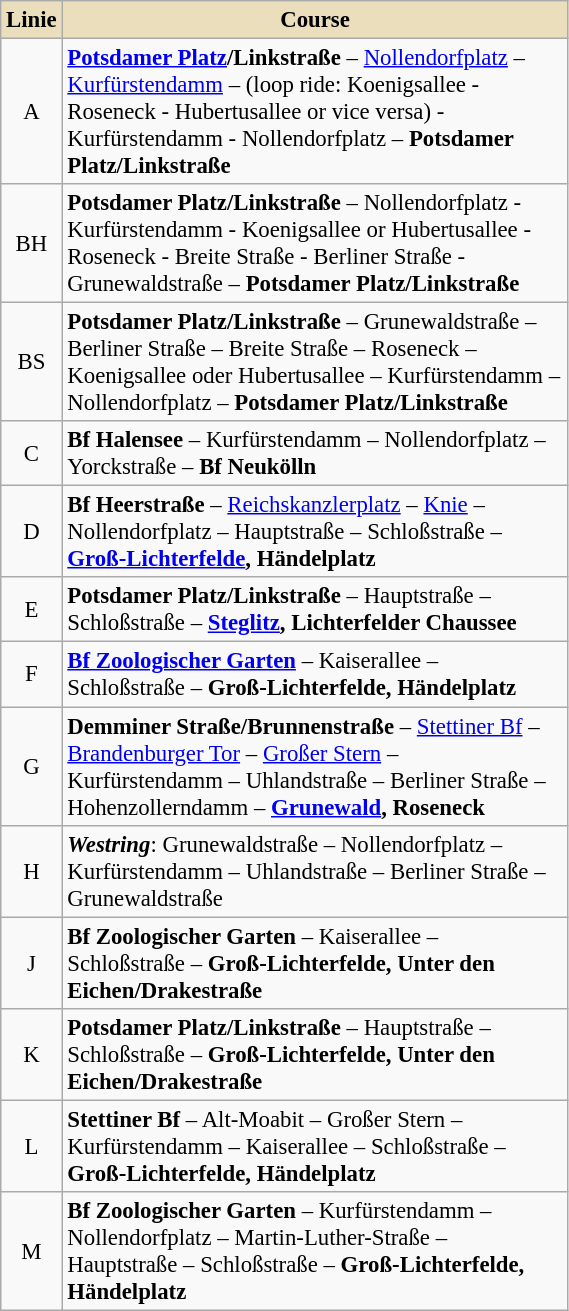<table class="wikitable float-left mw-collapsible" width="30%" style="font-size:95%; text-align:center;">
<tr>
<th style="background:#EADEBD;">Linie</th>
<th style="background:#EADEBD;">Course</th>
</tr>
<tr>
<td>A</td>
<td style="text-align:left;"><strong><a href='#'>Potsdamer Platz</a>/Linkstraße</strong> – <a href='#'>Nollendorfplatz</a> – <a href='#'>Kurfürstendamm</a> – (loop ride: Koenigsallee - Roseneck - Hubertusallee or vice versa) - Kurfürstendamm - Nollendorfplatz – <strong>Potsdamer Platz/Linkstraße</strong></td>
</tr>
<tr>
<td>BH</td>
<td style="text-align:left;"><strong>Potsdamer Platz/Linkstraße</strong> – Nollendorfplatz - Kurfürstendamm - Koenigsallee or Hubertusallee - Roseneck - Breite Straße - Berliner Straße - Grunewaldstraße – <strong>Potsdamer Platz/Linkstraße</strong></td>
</tr>
<tr>
<td>BS</td>
<td style="text-align:left;"><strong>Potsdamer Platz/Linkstraße</strong> – Grunewaldstraße – Berliner Straße – Breite Straße – Roseneck – Koenigsallee oder Hubertusallee – Kurfürstendamm – Nollendorfplatz – <strong>Potsdamer Platz/Linkstraße</strong></td>
</tr>
<tr>
<td>C</td>
<td style="text-align:left;"><strong>Bf Halensee</strong> – Kurfürstendamm – Nollendorfplatz – Yorckstraße – <strong>Bf Neukölln</strong></td>
</tr>
<tr>
<td>D</td>
<td style="text-align:left;"><strong>Bf Heerstraße</strong> – <a href='#'>Reichskanzlerplatz</a> – <a href='#'>Knie</a> – Nollendorfplatz – Hauptstraße – Schloßstraße – <strong><a href='#'>Groß-Lichterfelde</a>, Händelplatz</strong></td>
</tr>
<tr>
<td>E</td>
<td style="text-align:left;"><strong>Potsdamer Platz/Linkstraße</strong> – Hauptstraße – Schloßstraße – <strong><a href='#'>Steglitz</a>, Lichterfelder Chaussee</strong></td>
</tr>
<tr>
<td>F</td>
<td style="text-align:left;"><strong><a href='#'>Bf Zoologischer Garten</a></strong> – Kaiserallee – Schloßstraße – <strong>Groß-Lichterfelde, Händelplatz</strong></td>
</tr>
<tr>
<td>G</td>
<td style="text-align:left;"><strong>Demminer Straße/Brunnenstraße</strong> – <a href='#'>Stettiner Bf</a> – <a href='#'>Brandenburger Tor</a> – <a href='#'>Großer Stern</a> – Kurfürstendamm – Uhlandstraße – Berliner Straße – Hohenzollerndamm – <strong><a href='#'>Grunewald</a>, Roseneck</strong></td>
</tr>
<tr>
<td>H</td>
<td style="text-align:left;"><strong><em>Westring</em></strong>: Grunewaldstraße – Nollendorfplatz – Kurfürstendamm – Uhlandstraße – Berliner Straße – Grunewaldstraße</td>
</tr>
<tr>
<td>J</td>
<td style="text-align:left;"><strong>Bf Zoologischer Garten</strong> – Kaiserallee – Schloßstraße – <strong>Groß-Lichterfelde, Unter den Eichen/Drakestraße</strong></td>
</tr>
<tr>
<td>K</td>
<td style="text-align:left;"><strong>Potsdamer Platz/Linkstraße</strong> – Hauptstraße – Schloßstraße – <strong>Groß-Lichterfelde, Unter den Eichen/Drakestraße</strong></td>
</tr>
<tr>
<td>L</td>
<td style="text-align:left;"><strong>Stettiner Bf</strong> – Alt-Moabit – Großer Stern – Kurfürstendamm – Kaiserallee – Schloßstraße – <strong>Groß-Lichterfelde, Händelplatz</strong></td>
</tr>
<tr>
<td>M</td>
<td style="text-align:left;"><strong>Bf Zoologischer Garten</strong> – Kurfürstendamm – Nollendorfplatz – Martin-Luther-Straße – Hauptstraße – Schloßstraße – <strong>Groß-Lichterfelde, Händelplatz</strong></td>
</tr>
</table>
